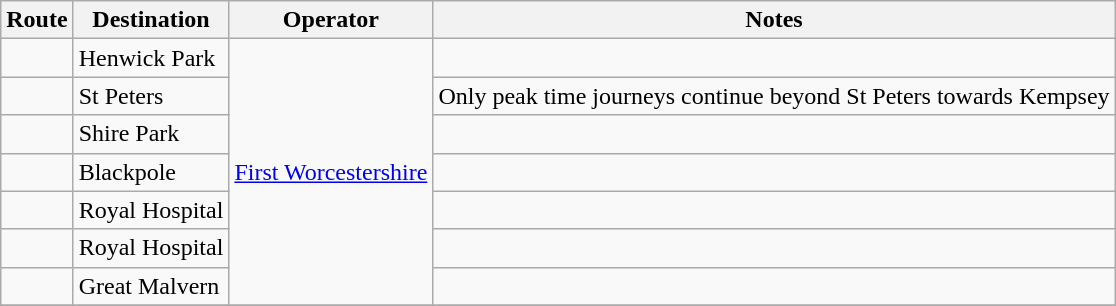<table class="wikitable sortable">
<tr>
<th>Route</th>
<th>Destination</th>
<th>Operator</th>
<th>Notes</th>
</tr>
<tr>
<td><strong></strong></td>
<td>Henwick Park</td>
<td rowspan="7"><a href='#'>First Worcestershire</a></td>
<td></td>
</tr>
<tr>
<td><strong></strong></td>
<td>St Peters</td>
<td>Only peak time journeys continue beyond St Peters towards Kempsey</td>
</tr>
<tr>
<td><strong></strong></td>
<td>Shire Park</td>
<td></td>
</tr>
<tr>
<td><strong></strong></td>
<td>Blackpole</td>
<td></td>
</tr>
<tr>
<td><strong></strong></td>
<td>Royal Hospital</td>
<td></td>
</tr>
<tr>
<td><strong></strong></td>
<td>Royal Hospital</td>
<td></td>
</tr>
<tr>
<td><strong></strong></td>
<td>Great Malvern</td>
<td></td>
</tr>
<tr>
</tr>
</table>
